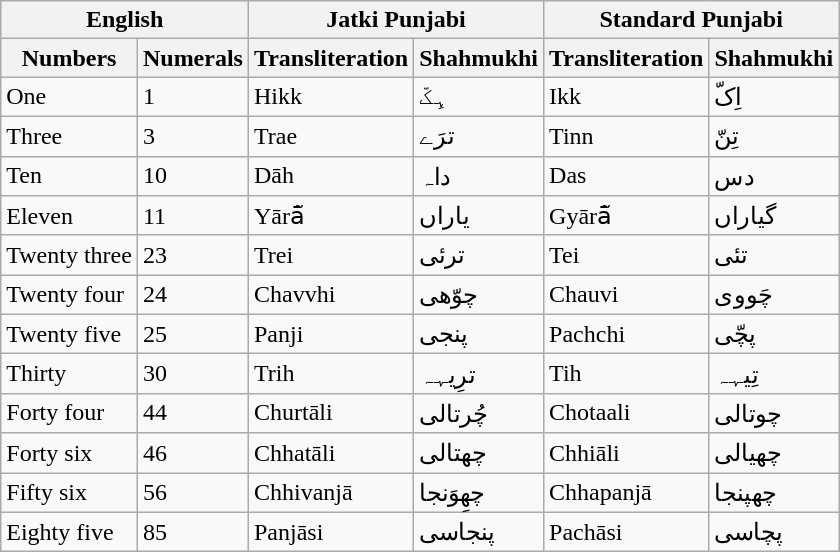<table class="wikitable">
<tr>
<th colspan="2">English</th>
<th colspan="2">Jatki Punjabi</th>
<th colspan="2">Standard Punjabi</th>
</tr>
<tr>
<th>Numbers</th>
<th>Numerals</th>
<th>Transliteration</th>
<th>Shahmukhi</th>
<th>Transliteration</th>
<th>Shahmukhi</th>
</tr>
<tr>
<td>One</td>
<td>1</td>
<td>Hikk</td>
<td>ہِکّ</td>
<td>Ikk</td>
<td>اِکّ</td>
</tr>
<tr>
<td>Three</td>
<td>3</td>
<td>Trae</td>
<td>ترَے</td>
<td>Tinn</td>
<td>تِنّ</td>
</tr>
<tr>
<td>Ten</td>
<td>10</td>
<td>Dāh</td>
<td>داہ</td>
<td>Das</td>
<td>دس</td>
</tr>
<tr>
<td>Eleven</td>
<td>11</td>
<td>Yārā̃</td>
<td>یاراں</td>
<td>Gyārā̃</td>
<td>گیاراں</td>
</tr>
<tr>
<td>Twenty three</td>
<td>23</td>
<td>Trei</td>
<td>ترئی</td>
<td>Tei</td>
<td>تئی</td>
</tr>
<tr>
<td>Twenty four</td>
<td>24</td>
<td>Chavvhi</td>
<td>چوّھی</td>
<td>Chauvi</td>
<td>چَووی</td>
</tr>
<tr>
<td>Twenty five</td>
<td>25</td>
<td>Panji</td>
<td>پنجی</td>
<td>Pachchi</td>
<td>پچّی</td>
</tr>
<tr>
<td>Thirty</td>
<td>30</td>
<td>Trih</td>
<td>ترِیہہ</td>
<td>Tih</td>
<td>تِیہہ</td>
</tr>
<tr>
<td>Forty four</td>
<td>44</td>
<td>Churtāli</td>
<td>چُرتالی</td>
<td>Chotaali</td>
<td>چوتالی</td>
</tr>
<tr>
<td>Forty six</td>
<td>46</td>
<td>Chhatāli</td>
<td>چھتالی</td>
<td>Chhiāli</td>
<td>چھیالی</td>
</tr>
<tr>
<td>Fifty six</td>
<td>56</td>
<td>Chhivanjā</td>
<td>چھِوَنجا</td>
<td>Chhapanjā</td>
<td>چھپنجا</td>
</tr>
<tr>
<td>Eighty five</td>
<td>85</td>
<td>Panjāsi</td>
<td>پنجاسی</td>
<td>Pachāsi</td>
<td>پچاسی</td>
</tr>
</table>
